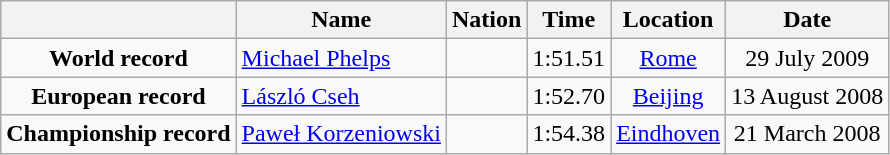<table class=wikitable style=text-align:center>
<tr>
<th></th>
<th>Name</th>
<th>Nation</th>
<th>Time</th>
<th>Location</th>
<th>Date</th>
</tr>
<tr>
<td><strong>World record</strong></td>
<td align=left><a href='#'>Michael Phelps</a></td>
<td align=left></td>
<td align=left>1:51.51</td>
<td><a href='#'>Rome</a></td>
<td>29 July 2009</td>
</tr>
<tr>
<td><strong>European record</strong></td>
<td align=left><a href='#'>László Cseh</a></td>
<td align=left></td>
<td align=left>1:52.70</td>
<td><a href='#'>Beijing</a></td>
<td>13 August 2008</td>
</tr>
<tr>
<td><strong>Championship record</strong></td>
<td align=left><a href='#'>Paweł Korzeniowski</a></td>
<td align=left></td>
<td align=left>1:54.38</td>
<td><a href='#'>Eindhoven</a></td>
<td>21 March 2008</td>
</tr>
</table>
